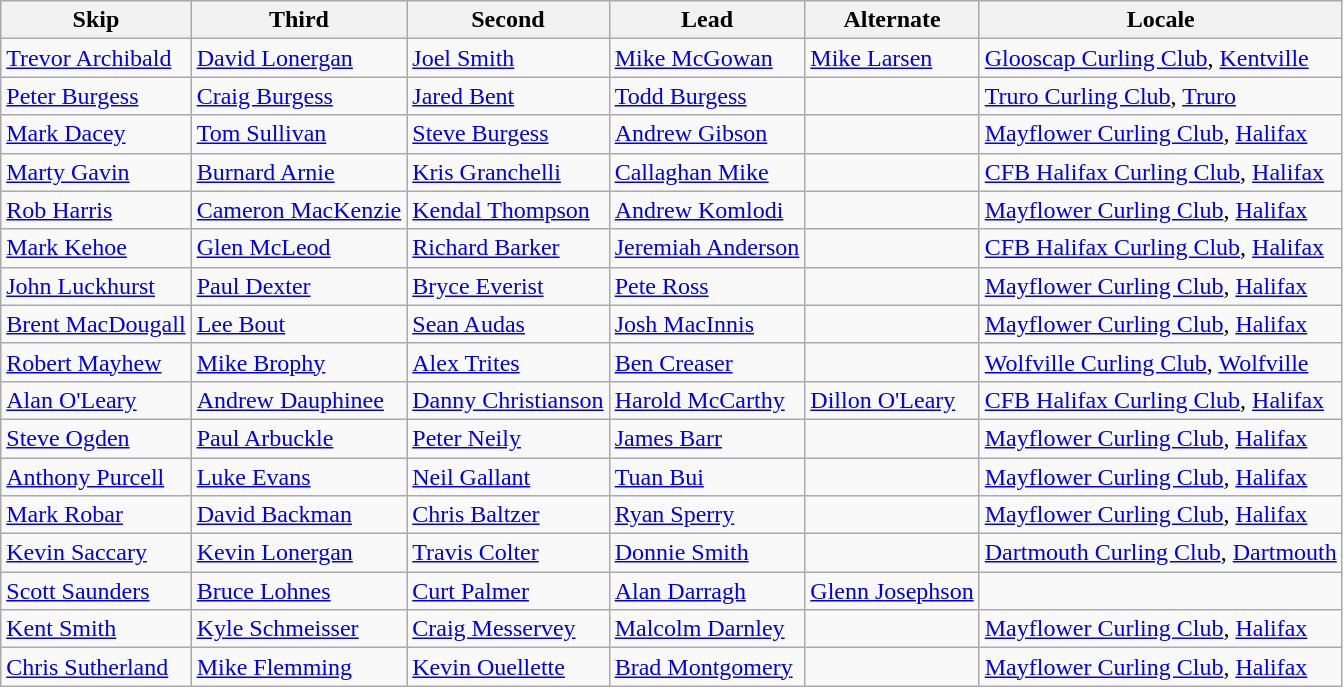<table class=wikitable>
<tr>
<th>Skip</th>
<th>Third</th>
<th>Second</th>
<th>Lead</th>
<th>Alternate</th>
<th>Locale</th>
</tr>
<tr>
<td><a href='#'>Trevor Archibald</a></td>
<td><a href='#'>David Lonergan</a></td>
<td><a href='#'>Joel Smith</a></td>
<td><a href='#'>Mike McGowan</a></td>
<td><a href='#'>Mike Larsen</a></td>
<td><a href='#'>Glooscap Curling Club</a>, <a href='#'>Kentville</a></td>
</tr>
<tr>
<td><a href='#'>Peter Burgess</a></td>
<td><a href='#'>Craig Burgess</a></td>
<td><a href='#'>Jared Bent</a></td>
<td><a href='#'>Todd Burgess</a></td>
<td></td>
<td><a href='#'>Truro Curling Club</a>, <a href='#'>Truro</a></td>
</tr>
<tr>
<td><a href='#'>Mark Dacey</a></td>
<td><a href='#'>Tom Sullivan</a></td>
<td><a href='#'>Steve Burgess</a></td>
<td><a href='#'>Andrew Gibson</a></td>
<td></td>
<td><a href='#'>Mayflower Curling Club</a>, <a href='#'>Halifax</a></td>
</tr>
<tr>
<td><a href='#'>Marty Gavin</a></td>
<td><a href='#'>Burnard Arnie</a></td>
<td><a href='#'>Kris Granchelli</a></td>
<td><a href='#'>Callaghan Mike</a></td>
<td></td>
<td><a href='#'>CFB Halifax Curling Club</a>, <a href='#'>Halifax</a></td>
</tr>
<tr>
<td><a href='#'>Rob Harris</a></td>
<td><a href='#'>Cameron MacKenzie</a></td>
<td><a href='#'>Kendal Thompson</a></td>
<td><a href='#'>Andrew Komlodi</a></td>
<td></td>
<td><a href='#'>Mayflower Curling Club</a>, <a href='#'>Halifax</a></td>
</tr>
<tr>
<td><a href='#'>Mark Kehoe</a></td>
<td><a href='#'>Glen McLeod</a></td>
<td><a href='#'>Richard Barker</a></td>
<td><a href='#'>Jeremiah Anderson</a></td>
<td></td>
<td><a href='#'>CFB Halifax Curling Club</a>, <a href='#'>Halifax</a></td>
</tr>
<tr>
<td><a href='#'>John Luckhurst</a></td>
<td><a href='#'>Paul Dexter</a></td>
<td><a href='#'>Bryce Everist</a></td>
<td><a href='#'>Pete Ross</a></td>
<td></td>
<td><a href='#'>Mayflower Curling Club</a>, <a href='#'>Halifax</a></td>
</tr>
<tr>
<td><a href='#'>Brent MacDougall</a></td>
<td><a href='#'>Lee Bout</a></td>
<td><a href='#'>Sean Audas</a></td>
<td><a href='#'>Josh MacInnis</a></td>
<td></td>
<td><a href='#'>Mayflower Curling Club</a>, <a href='#'>Halifax</a></td>
</tr>
<tr>
<td><a href='#'>Robert Mayhew</a></td>
<td><a href='#'>Mike Brophy</a></td>
<td><a href='#'>Alex Trites</a></td>
<td><a href='#'>Ben Creaser</a></td>
<td></td>
<td><a href='#'>Wolfville Curling Club</a>, <a href='#'>Wolfville</a></td>
</tr>
<tr>
<td><a href='#'>Alan O'Leary</a></td>
<td><a href='#'>Andrew Dauphinee</a></td>
<td><a href='#'>Danny Christianson</a></td>
<td><a href='#'>Harold McCarthy</a></td>
<td><a href='#'>Dillon O'Leary</a></td>
<td><a href='#'>CFB Halifax Curling Club</a>, <a href='#'>Halifax</a></td>
</tr>
<tr>
<td><a href='#'>Steve Ogden</a></td>
<td><a href='#'>Paul Arbuckle</a></td>
<td><a href='#'>Peter Neily</a></td>
<td><a href='#'>James Barr</a></td>
<td></td>
<td><a href='#'>Mayflower Curling Club</a>, <a href='#'>Halifax</a></td>
</tr>
<tr>
<td><a href='#'>Anthony Purcell</a></td>
<td><a href='#'>Luke Evans</a></td>
<td><a href='#'>Neil Gallant</a></td>
<td><a href='#'>Tuan Bui</a></td>
<td></td>
<td><a href='#'>Mayflower Curling Club</a>, <a href='#'>Halifax</a></td>
</tr>
<tr>
<td><a href='#'>Mark Robar</a></td>
<td><a href='#'>David Backman</a></td>
<td><a href='#'>Chris Baltzer</a></td>
<td><a href='#'>Ryan Sperry</a></td>
<td></td>
<td><a href='#'>Mayflower Curling Club</a>, <a href='#'>Halifax</a></td>
</tr>
<tr>
<td><a href='#'>Kevin Saccary</a></td>
<td><a href='#'>Kevin Lonergan</a></td>
<td><a href='#'>Travis Colter</a></td>
<td><a href='#'>Donnie Smith</a></td>
<td></td>
<td><a href='#'>Dartmouth Curling Club</a>, <a href='#'>Dartmouth</a></td>
</tr>
<tr>
<td><a href='#'>Scott Saunders</a></td>
<td><a href='#'>Bruce Lohnes</a></td>
<td><a href='#'>Curt Palmer</a></td>
<td><a href='#'>Alan Darragh</a></td>
<td><a href='#'>Glenn Josephson</a></td>
<td></td>
</tr>
<tr>
<td><a href='#'>Kent Smith</a></td>
<td><a href='#'>Kyle Schmeisser</a></td>
<td><a href='#'>Craig Messervey</a></td>
<td><a href='#'>Malcolm Darnley</a></td>
<td></td>
<td><a href='#'>Mayflower Curling Club</a>, <a href='#'>Halifax</a></td>
</tr>
<tr>
<td><a href='#'>Chris Sutherland</a></td>
<td><a href='#'>Mike Flemming</a></td>
<td><a href='#'>Kevin Ouellette</a></td>
<td><a href='#'>Brad Montgomery</a></td>
<td></td>
<td><a href='#'>Mayflower Curling Club</a>, <a href='#'>Halifax</a></td>
</tr>
</table>
